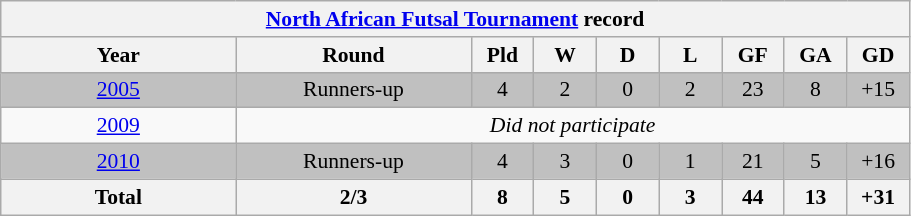<table class="wikitable" style="text-align: center;font-size:90%;">
<tr>
<th colspan=9><a href='#'>North African Futsal Tournament</a> record</th>
</tr>
<tr>
<th width=150>Year</th>
<th width=150>Round</th>
<th width=35>Pld</th>
<th width=35>W</th>
<th width=35>D</th>
<th width=35>L</th>
<th width=35>GF</th>
<th width=35>GA</th>
<th width=35>GD</th>
</tr>
<tr style="background:silver;">
<td> <a href='#'>2005</a></td>
<td>Runners-up</td>
<td>4</td>
<td>2</td>
<td>0</td>
<td>2</td>
<td>23</td>
<td>8</td>
<td>+15</td>
</tr>
<tr>
<td> <a href='#'>2009</a></td>
<td colspan=8><em>Did not participate</em></td>
</tr>
<tr style="background:silver;">
<td> <a href='#'>2010</a></td>
<td>Runners-up</td>
<td>4</td>
<td>3</td>
<td>0</td>
<td>1</td>
<td>21</td>
<td>5</td>
<td>+16</td>
</tr>
<tr>
<th><strong>Total</strong></th>
<th>2/3</th>
<th>8</th>
<th>5</th>
<th>0</th>
<th>3</th>
<th>44</th>
<th>13</th>
<th>+31</th>
</tr>
</table>
